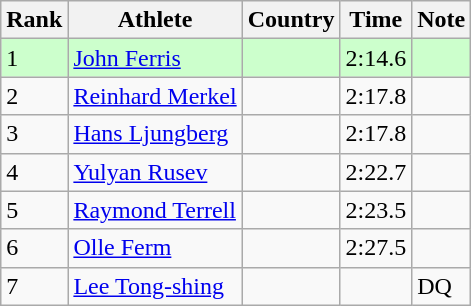<table class="wikitable sortable">
<tr>
<th>Rank</th>
<th>Athlete</th>
<th>Country</th>
<th>Time</th>
<th>Note</th>
</tr>
<tr bgcolor=#CCFFCC>
<td>1</td>
<td><a href='#'>John Ferris</a></td>
<td></td>
<td>2:14.6</td>
<td></td>
</tr>
<tr>
<td>2</td>
<td><a href='#'>Reinhard Merkel</a></td>
<td></td>
<td>2:17.8</td>
<td></td>
</tr>
<tr>
<td>3</td>
<td><a href='#'>Hans Ljungberg</a></td>
<td></td>
<td>2:17.8</td>
<td></td>
</tr>
<tr>
<td>4</td>
<td><a href='#'>Yulyan Rusev</a></td>
<td></td>
<td>2:22.7</td>
<td></td>
</tr>
<tr>
<td>5</td>
<td><a href='#'>Raymond Terrell</a></td>
<td></td>
<td>2:23.5</td>
<td></td>
</tr>
<tr>
<td>6</td>
<td><a href='#'>Olle Ferm</a></td>
<td></td>
<td>2:27.5</td>
<td></td>
</tr>
<tr>
<td>7</td>
<td><a href='#'>Lee Tong-shing</a></td>
<td></td>
<td></td>
<td>DQ</td>
</tr>
</table>
